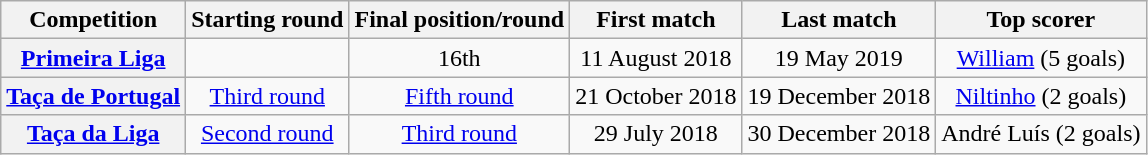<table class="wikitable plainrowheaders" style="text-align:center;">
<tr>
<th scope=col>Competition</th>
<th scope=col>Starting round</th>
<th scope=col>Final position/round</th>
<th scope=col>First match</th>
<th scope=col>Last match</th>
<th scope=col>Top scorer</th>
</tr>
<tr>
<th scope=row align=left><a href='#'>Primeira Liga</a></th>
<td></td>
<td>16th</td>
<td>11 August 2018</td>
<td>19 May 2019</td>
<td><a href='#'>William</a> (5 goals)</td>
</tr>
<tr>
<th scope=row align=left><a href='#'>Taça de Portugal</a></th>
<td><a href='#'>Third round</a></td>
<td><a href='#'>Fifth round</a></td>
<td>21 October 2018</td>
<td>19 December 2018</td>
<td><a href='#'>Niltinho</a> (2 goals)</td>
</tr>
<tr>
<th scope=row align=left><a href='#'>Taça da Liga</a></th>
<td><a href='#'>Second round</a></td>
<td><a href='#'>Third round</a></td>
<td>29 July 2018</td>
<td>30 December 2018</td>
<td>André Luís (2 goals)</td>
</tr>
</table>
